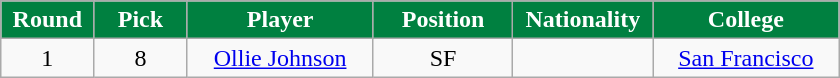<table class="wikitable sortable sortable">
<tr>
<th style="background:#008040; color:white" width="10%">Round</th>
<th style="background:#008040; color:white" width="10%">Pick</th>
<th style="background:#008040; color:white" width="20%">Player</th>
<th style="background:#008040; color:white" width="15%">Position</th>
<th style="background:#008040; color:white" width="15%">Nationality</th>
<th style="background:#008040; color:white" width="20%">College</th>
</tr>
<tr style="text-align: center">
<td>1</td>
<td>8</td>
<td><a href='#'>Ollie Johnson</a></td>
<td>SF</td>
<td></td>
<td><a href='#'>San Francisco</a></td>
</tr>
</table>
